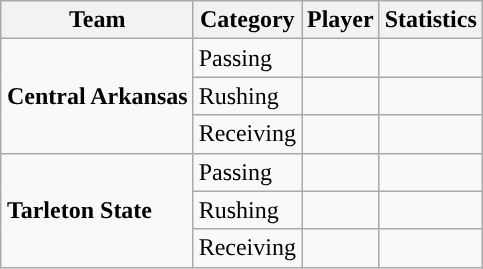<table class="wikitable" style="float: right;">
<tr>
<th>Team</th>
<th>Category</th>
<th>Player</th>
<th>Statistics</th>
</tr>
<tr>
<td rowspan=3><strong>Central Arkansas</strong></td>
<td>Passing</td>
<td></td>
<td></td>
</tr>
<tr>
<td>Rushing</td>
<td></td>
<td></td>
</tr>
<tr>
<td>Receiving</td>
<td></td>
<td></td>
</tr>
<tr>
<td rowspan=3><strong>Tarleton State</strong></td>
<td>Passing</td>
<td></td>
<td></td>
</tr>
<tr>
<td>Rushing</td>
<td></td>
<td></td>
</tr>
<tr>
<td>Receiving</td>
<td></td>
<td></td>
</tr>
</table>
